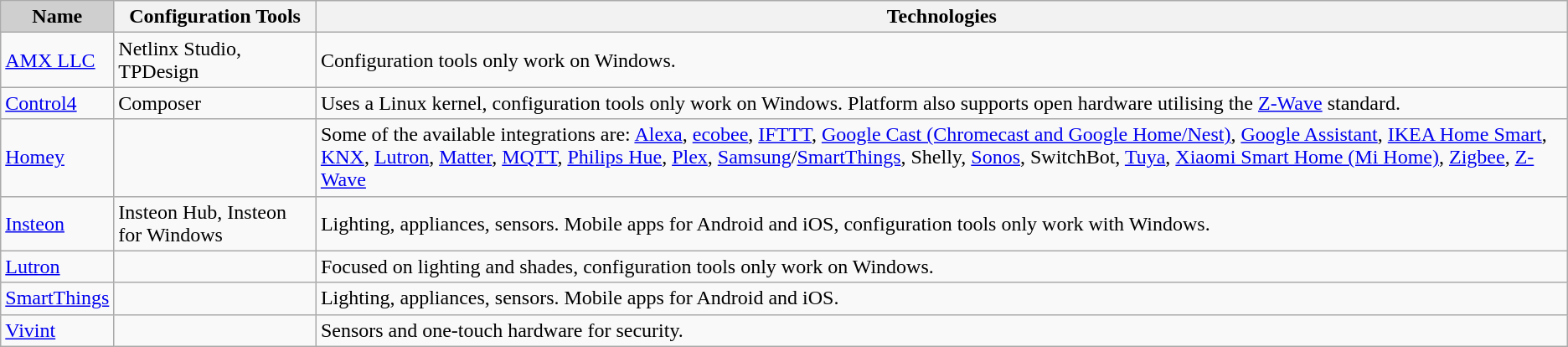<table class="wikitable sortable">
<tr>
<th style="background-color:#cfcfcf;" align="center">Name</th>
<th class="unsortable">Configuration Tools</th>
<th class="unsortable">Technologies</th>
</tr>
<tr>
<td><a href='#'>AMX LLC</a></td>
<td>Netlinx Studio, TPDesign</td>
<td>Configuration tools only work on Windows.</td>
</tr>
<tr>
<td><a href='#'>Control4</a></td>
<td>Composer</td>
<td>Uses a Linux kernel, configuration tools only work on Windows. Platform also supports open hardware utilising the <a href='#'>Z-Wave</a> standard.</td>
</tr>
<tr>
<td><a href='#'>Homey</a></td>
<td></td>
<td>Some of the available integrations are: <a href='#'>Alexa</a>, <a href='#'>ecobee</a>, <a href='#'>IFTTT</a>, <a href='#'>Google Cast (Chromecast and Google Home/Nest)</a>, <a href='#'>Google Assistant</a>, <a href='#'>IKEA Home Smart</a>, <a href='#'>KNX</a>, <a href='#'>Lutron</a>, <a href='#'>Matter</a>, <a href='#'>MQTT</a>, <a href='#'>Philips Hue</a>, <a href='#'>Plex</a>, <a href='#'>Samsung</a>/<a href='#'>SmartThings</a>, Shelly, <a href='#'>Sonos</a>, SwitchBot, <a href='#'>Tuya</a>, <a href='#'>Xiaomi Smart Home (Mi Home)</a>, <a href='#'>Zigbee</a>, <a href='#'>Z-Wave</a></td>
</tr>
<tr>
<td><a href='#'>Insteon</a></td>
<td>Insteon Hub, Insteon for Windows</td>
<td>Lighting, appliances, sensors. Mobile apps for Android and iOS, configuration tools only work with Windows.</td>
</tr>
<tr>
<td><a href='#'>Lutron</a></td>
<td></td>
<td>Focused on lighting and shades, configuration tools only work on Windows.</td>
</tr>
<tr>
<td><a href='#'>SmartThings</a></td>
<td></td>
<td>Lighting, appliances, sensors. Mobile apps for Android and iOS.</td>
</tr>
<tr>
<td><a href='#'>Vivint</a></td>
<td></td>
<td>Sensors and one-touch hardware for security.</td>
</tr>
</table>
